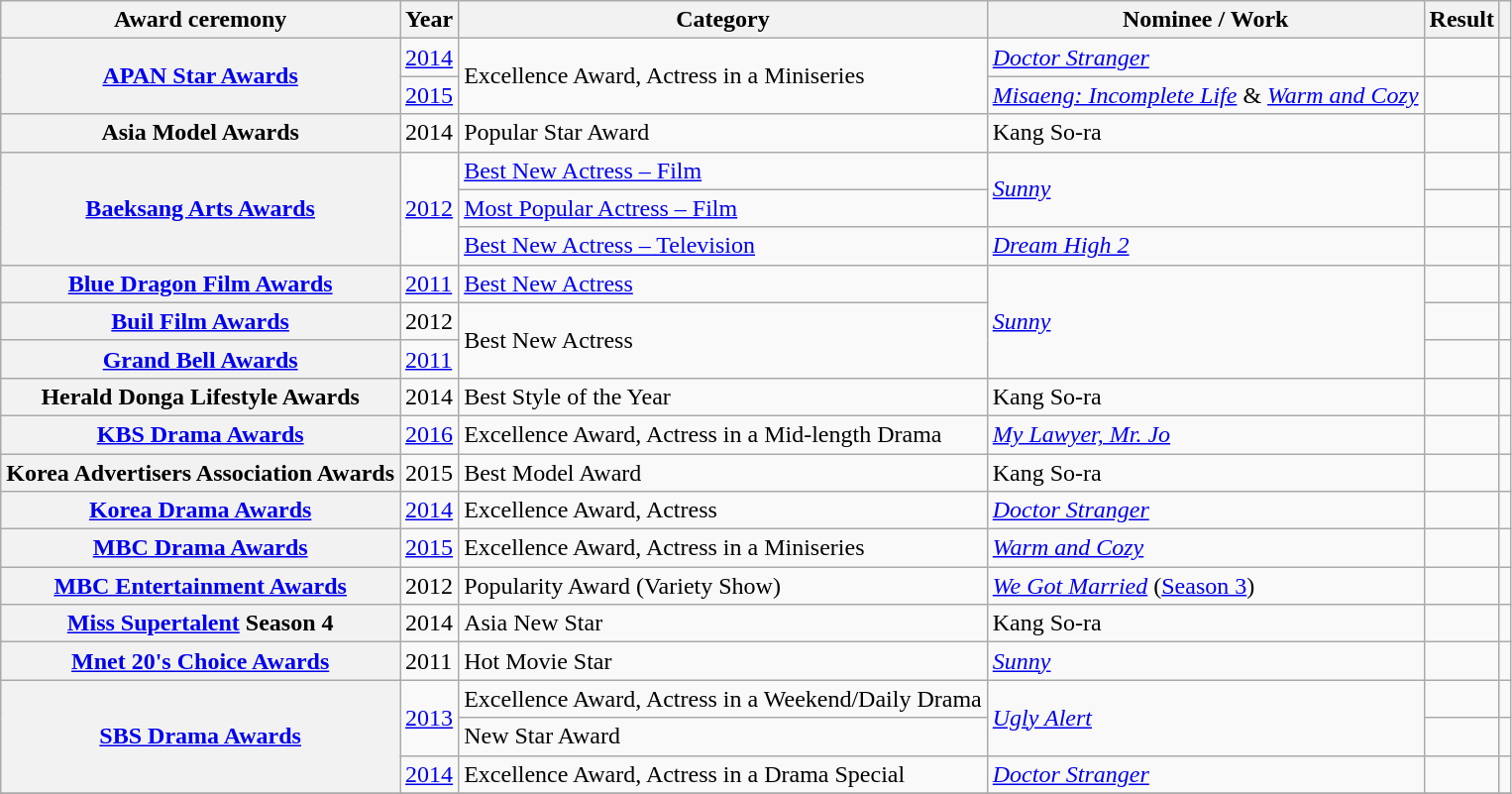<table class="wikitable plainrowheaders sortable">
<tr>
<th scope="col">Award ceremony</th>
<th scope="col">Year</th>
<th scope="col">Category</th>
<th scope="col">Nominee / Work</th>
<th scope="col">Result</th>
<th scope="col" class="unsortable"></th>
</tr>
<tr>
<th scope="row"  rowspan="2"><a href='#'>APAN Star Awards</a></th>
<td><a href='#'>2014</a></td>
<td rowspan="2">Excellence Award, Actress in a Miniseries</td>
<td><em><a href='#'>Doctor Stranger</a></em></td>
<td></td>
<td></td>
</tr>
<tr>
<td><a href='#'>2015</a></td>
<td><em><a href='#'>Misaeng: Incomplete Life</a></em> & <em><a href='#'>Warm and Cozy</a></em></td>
<td></td>
<td></td>
</tr>
<tr>
<th scope="row">Asia Model Awards</th>
<td>2014</td>
<td>Popular Star Award</td>
<td>Kang So-ra</td>
<td></td>
<td></td>
</tr>
<tr>
<th scope="row"  rowspan="3"><a href='#'>Baeksang Arts Awards</a></th>
<td rowspan="3"><a href='#'>2012</a></td>
<td><a href='#'>Best New Actress – Film</a></td>
<td rowspan="2"><em><a href='#'>Sunny</a></em></td>
<td></td>
<td></td>
</tr>
<tr>
<td><a href='#'>Most Popular Actress – Film</a></td>
<td></td>
<td></td>
</tr>
<tr>
<td><a href='#'>Best New Actress – Television</a></td>
<td><em><a href='#'>Dream High 2</a></em></td>
<td></td>
<td></td>
</tr>
<tr>
<th scope="row"  rowspan="1"><a href='#'>Blue Dragon Film Awards</a></th>
<td><a href='#'>2011</a></td>
<td><a href='#'>Best New Actress</a></td>
<td rowspan="3"><em><a href='#'>Sunny</a></em></td>
<td></td>
<td></td>
</tr>
<tr>
<th scope="row"><a href='#'>Buil Film Awards</a></th>
<td>2012</td>
<td rowspan="2">Best New Actress</td>
<td></td>
<td></td>
</tr>
<tr>
<th scope="row"  rowspan="1"><a href='#'>Grand Bell Awards</a></th>
<td><a href='#'>2011</a></td>
<td></td>
<td></td>
</tr>
<tr>
<th scope="row">Herald Donga Lifestyle Awards</th>
<td>2014</td>
<td>Best Style of the Year</td>
<td rowspan="1">Kang So-ra</td>
<td></td>
<td></td>
</tr>
<tr>
<th scope="row"  rowspan="1"><a href='#'>KBS Drama Awards</a></th>
<td><a href='#'>2016</a></td>
<td>Excellence Award, Actress in a Mid-length Drama</td>
<td><em><a href='#'>My Lawyer, Mr. Jo</a></em></td>
<td></td>
<td></td>
</tr>
<tr>
<th scope="row">Korea Advertisers Association Awards</th>
<td>2015</td>
<td>Best Model Award</td>
<td>Kang So-ra</td>
<td></td>
<td></td>
</tr>
<tr>
<th scope="row"><a href='#'>Korea Drama Awards</a></th>
<td><a href='#'>2014</a></td>
<td>Excellence Award, Actress</td>
<td rowspan="1"><em><a href='#'>Doctor Stranger</a></em></td>
<td></td>
<td></td>
</tr>
<tr>
<th scope="row"  rowspan="1"><a href='#'>MBC Drama Awards</a></th>
<td><a href='#'>2015</a></td>
<td>Excellence Award, Actress in a Miniseries</td>
<td><em><a href='#'>Warm and Cozy</a></em></td>
<td></td>
<td></td>
</tr>
<tr>
<th scope="row"><a href='#'>MBC Entertainment Awards</a></th>
<td>2012</td>
<td>Popularity Award (Variety Show)</td>
<td><em><a href='#'>We Got Married</a></em> (<a href='#'>Season 3</a>)</td>
<td></td>
<td></td>
</tr>
<tr>
<th scope="row"><a href='#'>Miss Supertalent</a> Season 4</th>
<td>2014</td>
<td>Asia New Star</td>
<td>Kang So-ra</td>
<td></td>
<td></td>
</tr>
<tr>
<th scope="row"><a href='#'>Mnet 20's Choice Awards</a></th>
<td>2011</td>
<td>Hot Movie Star</td>
<td rowspan="1"><em><a href='#'>Sunny</a></em></td>
<td></td>
<td></td>
</tr>
<tr>
<th scope="row"  rowspan="3"><a href='#'>SBS Drama Awards</a></th>
<td rowspan="2"><a href='#'>2013</a></td>
<td>Excellence Award, Actress in a Weekend/Daily Drama</td>
<td rowspan="2"><em><a href='#'>Ugly Alert</a></em></td>
<td></td>
<td></td>
</tr>
<tr>
<td>New Star Award</td>
<td></td>
<td></td>
</tr>
<tr>
<td><a href='#'>2014</a></td>
<td>Excellence Award, Actress in a Drama Special</td>
<td><em><a href='#'>Doctor Stranger</a></em></td>
<td></td>
<td></td>
</tr>
<tr>
</tr>
</table>
